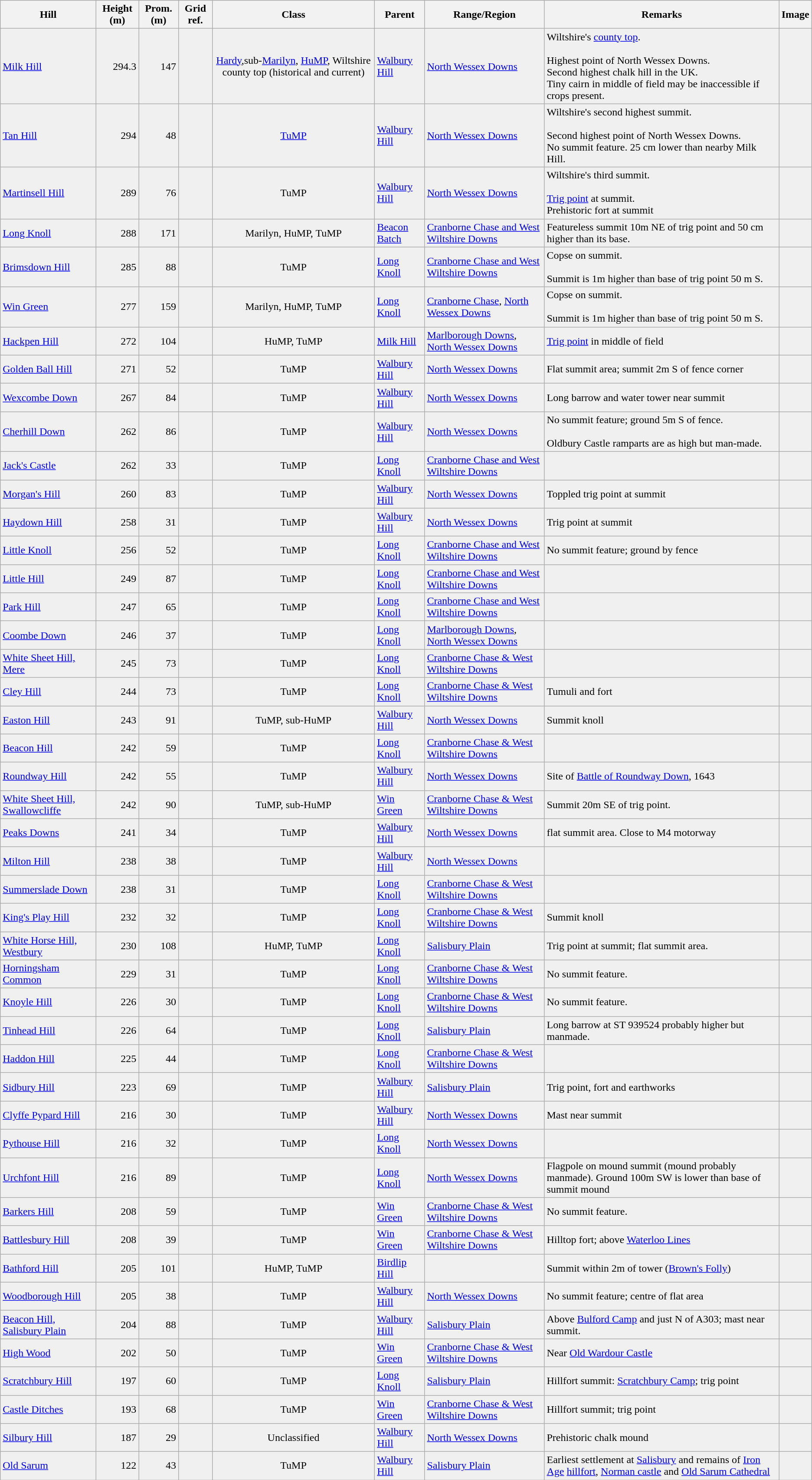<table class="wikitable sortable" style="border-collapse: collapse; background:#f0f0f0">
<tr>
<th>Hill</th>
<th>Height (m)</th>
<th>Prom. (m)</th>
<th>Grid ref.</th>
<th>Class</th>
<th>Parent</th>
<th>Range/Region</th>
<th class="unsortable">Remarks</th>
<th class="unsortable">Image</th>
</tr>
<tr>
<td><a href='#'>Milk Hill</a></td>
<td align=right>294.3</td>
<td align=right>147</td>
<td></td>
<td align=center><a href='#'>Hardy</a>,sub-<a href='#'>Marilyn</a>, <a href='#'>HuMP</a>, Wiltshire county top (historical and current)</td>
<td><a href='#'>Walbury Hill</a></td>
<td><a href='#'>North Wessex Downs</a></td>
<td>Wiltshire's <a href='#'>county top</a>.<br><br>Highest point of North Wessex Downs.<br>
Second highest chalk hill in the UK.<br>
Tiny cairn in middle of field may be inaccessible if crops present.</td>
<td></td>
</tr>
<tr>
<td><a href='#'>Tan Hill</a></td>
<td align=right>294</td>
<td align=right>48</td>
<td></td>
<td align=center><a href='#'>TuMP</a></td>
<td><a href='#'>Walbury Hill</a></td>
<td><a href='#'>North Wessex Downs</a></td>
<td>Wiltshire's second highest summit.<br><br>Second highest point of North Wessex Downs.<br>
No summit feature. 25 cm lower than nearby Milk Hill.</td>
<td></td>
</tr>
<tr>
<td><a href='#'>Martinsell Hill</a></td>
<td align=right>289</td>
<td align=right>76</td>
<td></td>
<td align=center>TuMP</td>
<td><a href='#'>Walbury Hill</a></td>
<td><a href='#'>North Wessex Downs</a></td>
<td>Wiltshire's third summit.<br><br><a href='#'>Trig point</a> at summit.<br>
Prehistoric fort at summit</td>
<td></td>
</tr>
<tr>
<td><a href='#'>Long Knoll</a></td>
<td align=right>288</td>
<td align=right>171</td>
<td></td>
<td align=center>Marilyn, HuMP, TuMP</td>
<td><a href='#'>Beacon Batch</a></td>
<td><a href='#'>Cranborne Chase and West Wiltshire Downs</a></td>
<td>Featureless summit 10m NE of trig point and 50 cm higher than its base.</td>
<td></td>
</tr>
<tr>
<td><a href='#'>Brimsdown Hill</a></td>
<td align=right>285</td>
<td align=right>88</td>
<td></td>
<td align=center>TuMP</td>
<td><a href='#'>Long Knoll</a></td>
<td><a href='#'>Cranborne Chase and West Wiltshire Downs</a></td>
<td>Copse on summit.<br><br>Summit is 1m higher than base of trig point 50 m S.</td>
<td></td>
</tr>
<tr>
<td><a href='#'>Win Green</a></td>
<td align=right>277</td>
<td align=right>159</td>
<td></td>
<td align=center>Marilyn, HuMP, TuMP</td>
<td><a href='#'>Long Knoll</a></td>
<td><a href='#'>Cranborne Chase</a>, <a href='#'>North Wessex Downs</a></td>
<td>Copse on summit.<br><br>Summit is 1m higher than base of trig point 50 m S.</td>
<td></td>
</tr>
<tr>
<td><a href='#'>Hackpen Hill</a></td>
<td align=right>272</td>
<td align=right>104</td>
<td></td>
<td align=center>HuMP, TuMP</td>
<td><a href='#'>Milk Hill</a></td>
<td><a href='#'>Marlborough Downs</a>, <a href='#'>North Wessex Downs</a></td>
<td><a href='#'>Trig point</a> in middle of field</td>
<td></td>
</tr>
<tr>
<td><a href='#'>Golden Ball Hill</a></td>
<td align=right>271</td>
<td align=right>52</td>
<td></td>
<td align=center>TuMP</td>
<td><a href='#'>Walbury Hill</a></td>
<td><a href='#'>North Wessex Downs</a></td>
<td>Flat summit area; summit 2m S of fence corner</td>
<td></td>
</tr>
<tr>
<td><a href='#'>Wexcombe Down</a></td>
<td align=right>267</td>
<td align=right>84</td>
<td></td>
<td align=center>TuMP</td>
<td><a href='#'>Walbury Hill</a></td>
<td><a href='#'>North Wessex Downs</a></td>
<td>Long barrow and water tower near summit</td>
<td></td>
</tr>
<tr>
<td><a href='#'>Cherhill Down</a></td>
<td align=right>262</td>
<td align=right>86</td>
<td></td>
<td align=center>TuMP</td>
<td><a href='#'>Walbury Hill</a></td>
<td><a href='#'>North Wessex Downs</a></td>
<td>No summit feature; ground 5m S of fence.<br><br>Oldbury Castle ramparts are as high but man-made.</td>
<td></td>
</tr>
<tr>
<td><a href='#'>Jack's Castle</a></td>
<td align=right>262</td>
<td align=right>33</td>
<td></td>
<td align=center>TuMP</td>
<td><a href='#'>Long Knoll</a></td>
<td><a href='#'>Cranborne Chase and West Wiltshire Downs</a></td>
<td></td>
<td></td>
</tr>
<tr>
<td><a href='#'>Morgan's Hill</a></td>
<td align=right>260</td>
<td align=right>83</td>
<td></td>
<td align=center>TuMP</td>
<td><a href='#'>Walbury Hill</a></td>
<td><a href='#'>North Wessex Downs</a></td>
<td>Toppled trig point at summit</td>
<td></td>
</tr>
<tr>
<td><a href='#'>Haydown Hill</a></td>
<td align=right>258</td>
<td align=right>31</td>
<td></td>
<td align=center>TuMP</td>
<td><a href='#'>Walbury Hill</a></td>
<td><a href='#'>North Wessex Downs</a></td>
<td>Trig point at summit</td>
<td></td>
</tr>
<tr>
<td><a href='#'>Little Knoll</a></td>
<td align=right>256</td>
<td align=right>52</td>
<td></td>
<td align=center>TuMP</td>
<td><a href='#'>Long Knoll</a></td>
<td><a href='#'>Cranborne Chase and West Wiltshire Downs</a></td>
<td>No summit feature; ground by fence</td>
<td></td>
</tr>
<tr>
<td><a href='#'>Little Hill</a></td>
<td align=right>249</td>
<td align=right>87</td>
<td></td>
<td align=center>TuMP</td>
<td><a href='#'>Long Knoll</a></td>
<td><a href='#'>Cranborne Chase and West Wiltshire Downs</a></td>
<td></td>
<td></td>
</tr>
<tr>
<td><a href='#'>Park Hill</a></td>
<td align=right>247</td>
<td align=right>65</td>
<td></td>
<td align=center>TuMP</td>
<td><a href='#'>Long Knoll</a></td>
<td><a href='#'>Cranborne Chase and West Wiltshire Downs</a></td>
<td></td>
<td></td>
</tr>
<tr>
<td><a href='#'>Coombe Down</a></td>
<td align=right>246</td>
<td align=right>37</td>
<td></td>
<td align=center>TuMP</td>
<td><a href='#'>Long Knoll</a></td>
<td><a href='#'>Marlborough Downs</a>, <a href='#'>North Wessex Downs</a></td>
<td></td>
<td></td>
</tr>
<tr>
<td><a href='#'>White Sheet Hill, Mere</a></td>
<td align=right>245</td>
<td align=right>73</td>
<td></td>
<td align=center>TuMP</td>
<td><a href='#'>Long Knoll</a></td>
<td><a href='#'>Cranborne Chase & West Wiltshire Downs</a></td>
<td></td>
<td></td>
</tr>
<tr>
<td><a href='#'>Cley Hill</a></td>
<td align=right>244</td>
<td align=right>73</td>
<td></td>
<td align=center>TuMP</td>
<td><a href='#'>Long Knoll</a></td>
<td><a href='#'>Cranborne Chase & West Wiltshire Downs</a></td>
<td>Tumuli and fort</td>
<td></td>
</tr>
<tr>
<td><a href='#'>Easton Hill</a></td>
<td align=right>243</td>
<td align=right>91</td>
<td></td>
<td align=center>TuMP, sub-HuMP</td>
<td><a href='#'>Walbury Hill</a></td>
<td><a href='#'>North Wessex Downs</a></td>
<td>Summit knoll</td>
<td></td>
</tr>
<tr>
<td><a href='#'>Beacon Hill</a></td>
<td align=right>242</td>
<td align=right>59</td>
<td></td>
<td align=center>TuMP</td>
<td><a href='#'>Long Knoll</a></td>
<td><a href='#'>Cranborne Chase & West Wiltshire Downs</a></td>
<td></td>
<td></td>
</tr>
<tr>
<td><a href='#'>Roundway Hill</a></td>
<td align=right>242</td>
<td align=right>55</td>
<td></td>
<td align=center>TuMP</td>
<td><a href='#'>Walbury Hill</a></td>
<td><a href='#'>North Wessex Downs</a></td>
<td>Site of <a href='#'>Battle of Roundway Down</a>, 1643</td>
<td></td>
</tr>
<tr>
<td><a href='#'>White Sheet Hill, Swallowcliffe</a></td>
<td align=right>242</td>
<td align=right>90</td>
<td></td>
<td align=center>TuMP, sub-HuMP</td>
<td><a href='#'>Win Green</a></td>
<td><a href='#'>Cranborne Chase & West Wiltshire Downs</a></td>
<td>Summit 20m SE of trig point.</td>
<td></td>
</tr>
<tr>
<td><a href='#'>Peaks Downs</a></td>
<td align=right>241</td>
<td align=right>34</td>
<td></td>
<td align=center>TuMP</td>
<td><a href='#'>Walbury Hill</a></td>
<td><a href='#'>North Wessex Downs</a></td>
<td>flat summit area. Close to M4 motorway</td>
<td></td>
</tr>
<tr>
<td><a href='#'>Milton Hill</a></td>
<td align=right>238</td>
<td align=right>38</td>
<td></td>
<td align=center>TuMP</td>
<td><a href='#'>Walbury Hill</a></td>
<td><a href='#'>North Wessex Downs</a></td>
<td></td>
<td></td>
</tr>
<tr>
<td><a href='#'>Summerslade Down</a></td>
<td align=right>238</td>
<td align=right>31</td>
<td></td>
<td align=center>TuMP</td>
<td><a href='#'>Long Knoll</a></td>
<td><a href='#'>Cranborne Chase & West Wiltshire Downs</a></td>
<td></td>
<td></td>
</tr>
<tr>
<td><a href='#'>King's Play Hill</a></td>
<td align=right>232</td>
<td align=right>32</td>
<td></td>
<td align=center>TuMP</td>
<td><a href='#'>Long Knoll</a></td>
<td><a href='#'>Cranborne Chase & West Wiltshire Downs</a></td>
<td>Summit knoll</td>
<td></td>
</tr>
<tr>
<td><a href='#'>White Horse Hill, Westbury</a></td>
<td align=right>230</td>
<td align=right>108</td>
<td></td>
<td align=center>HuMP, TuMP</td>
<td><a href='#'>Long Knoll</a></td>
<td><a href='#'>Salisbury Plain</a></td>
<td>Trig point at summit; flat summit area.</td>
<td></td>
</tr>
<tr>
<td><a href='#'>Horningsham Common</a></td>
<td align=right>229</td>
<td align=right>31</td>
<td></td>
<td align=center>TuMP</td>
<td><a href='#'>Long Knoll</a></td>
<td><a href='#'>Cranborne Chase & West Wiltshire Downs</a></td>
<td>No summit feature.</td>
<td></td>
</tr>
<tr>
<td><a href='#'>Knoyle Hill</a></td>
<td align=right>226</td>
<td align=right>30</td>
<td></td>
<td align=center>TuMP</td>
<td><a href='#'>Long Knoll</a></td>
<td><a href='#'>Cranborne Chase & West Wiltshire Downs</a></td>
<td>No summit feature.</td>
<td></td>
</tr>
<tr>
<td><a href='#'>Tinhead Hill</a></td>
<td align=right>226</td>
<td align=right>64</td>
<td></td>
<td align=center>TuMP</td>
<td><a href='#'>Long Knoll</a></td>
<td><a href='#'>Salisbury Plain</a></td>
<td>Long barrow at ST 939524 probably higher but manmade.</td>
<td></td>
</tr>
<tr>
<td><a href='#'>Haddon Hill</a></td>
<td align=right>225</td>
<td align=right>44</td>
<td></td>
<td align=center>TuMP</td>
<td><a href='#'>Long Knoll</a></td>
<td><a href='#'>Cranborne Chase & West Wiltshire Downs</a></td>
<td></td>
<td></td>
</tr>
<tr>
<td><a href='#'>Sidbury Hill</a></td>
<td align=right>223</td>
<td align=right>69</td>
<td></td>
<td align=center>TuMP</td>
<td><a href='#'>Walbury Hill</a></td>
<td><a href='#'>Salisbury Plain</a></td>
<td>Trig point, fort and earthworks</td>
<td></td>
</tr>
<tr>
<td><a href='#'>Clyffe Pypard Hill</a></td>
<td align=right>216</td>
<td align=right>30</td>
<td></td>
<td align=center>TuMP</td>
<td><a href='#'>Walbury Hill</a></td>
<td><a href='#'>North Wessex Downs</a></td>
<td>Mast near summit</td>
<td></td>
</tr>
<tr>
<td><a href='#'>Pythouse Hill</a></td>
<td align=right>216</td>
<td align=right>32</td>
<td></td>
<td align=center>TuMP</td>
<td><a href='#'>Long Knoll</a></td>
<td><a href='#'>North Wessex Downs</a></td>
<td></td>
<td></td>
</tr>
<tr>
<td><a href='#'>Urchfont Hill</a></td>
<td align=right>216</td>
<td align=right>89</td>
<td></td>
<td align=center>TuMP</td>
<td><a href='#'>Long Knoll</a></td>
<td><a href='#'>North Wessex Downs</a></td>
<td>Flagpole on mound summit (mound probably manmade). Ground 100m SW is lower than base of summit mound</td>
<td></td>
</tr>
<tr>
<td><a href='#'>Barkers Hill</a></td>
<td align=right>208</td>
<td align=right>59</td>
<td></td>
<td align=center>TuMP</td>
<td><a href='#'>Win Green</a></td>
<td><a href='#'>Cranborne Chase & West Wiltshire Downs</a></td>
<td>No summit feature.</td>
<td></td>
</tr>
<tr>
<td><a href='#'>Battlesbury Hill</a></td>
<td align=right>208</td>
<td align=right>39</td>
<td></td>
<td align=center>TuMP</td>
<td><a href='#'>Win Green</a></td>
<td><a href='#'>Cranborne Chase & West Wiltshire Downs</a></td>
<td>Hilltop fort; above <a href='#'>Waterloo Lines</a></td>
<td></td>
</tr>
<tr>
<td><a href='#'>Bathford Hill</a></td>
<td align=right>205</td>
<td align=right>101</td>
<td></td>
<td align=center>HuMP, TuMP</td>
<td><a href='#'>Birdlip Hill</a></td>
<td></td>
<td>Summit within 2m of tower (<a href='#'>Brown's Folly</a>)</td>
<td></td>
</tr>
<tr>
<td><a href='#'>Woodborough Hill</a></td>
<td align=right>205</td>
<td align=right>38</td>
<td></td>
<td align=center>TuMP</td>
<td><a href='#'>Walbury Hill</a></td>
<td><a href='#'>North Wessex Downs</a></td>
<td>No summit feature; centre of flat area</td>
<td></td>
</tr>
<tr>
<td><a href='#'>Beacon Hill, Salisbury Plain</a></td>
<td align=right>204</td>
<td align=right>88</td>
<td></td>
<td align=center>TuMP</td>
<td><a href='#'>Walbury Hill</a></td>
<td><a href='#'>Salisbury Plain</a></td>
<td>Above <a href='#'>Bulford Camp</a> and just N of A303; mast near summit.</td>
<td></td>
</tr>
<tr>
<td><a href='#'>High Wood</a></td>
<td align=right>202</td>
<td align=right>50</td>
<td></td>
<td align=center>TuMP</td>
<td><a href='#'>Win Green</a></td>
<td><a href='#'>Cranborne Chase & West Wiltshire Downs</a></td>
<td>Near <a href='#'>Old Wardour Castle</a></td>
<td></td>
</tr>
<tr>
<td><a href='#'>Scratchbury Hill</a></td>
<td align=right>197</td>
<td align=right>60</td>
<td></td>
<td align=center>TuMP</td>
<td><a href='#'>Long Knoll</a></td>
<td><a href='#'>Salisbury Plain</a></td>
<td>Hillfort summit: <a href='#'>Scratchbury Camp</a>; trig point</td>
<td></td>
</tr>
<tr>
<td><a href='#'>Castle Ditches</a></td>
<td align=right>193</td>
<td align=right>68</td>
<td></td>
<td align=center>TuMP</td>
<td><a href='#'>Win Green</a></td>
<td><a href='#'>Cranborne Chase & West Wiltshire Downs</a></td>
<td>Hillfort summit; trig point</td>
<td></td>
</tr>
<tr>
<td><a href='#'>Silbury Hill</a></td>
<td align=right>187</td>
<td align=right>29</td>
<td></td>
<td align=center>Unclassified</td>
<td><a href='#'>Walbury Hill</a></td>
<td><a href='#'>North Wessex Downs</a></td>
<td>Prehistoric chalk mound</td>
<td></td>
</tr>
<tr>
<td><a href='#'>Old Sarum</a></td>
<td align=right>122</td>
<td align=right>43</td>
<td></td>
<td align=center>TuMP</td>
<td><a href='#'>Walbury Hill</a></td>
<td><a href='#'>Salisbury Plain</a></td>
<td>Earliest settlement at <a href='#'>Salisbury</a> and remains of <a href='#'>Iron Age</a> <a href='#'>hillfort</a>, <a href='#'>Norman castle</a> and <a href='#'>Old Sarum Cathedral</a></td>
<td></td>
</tr>
</table>
